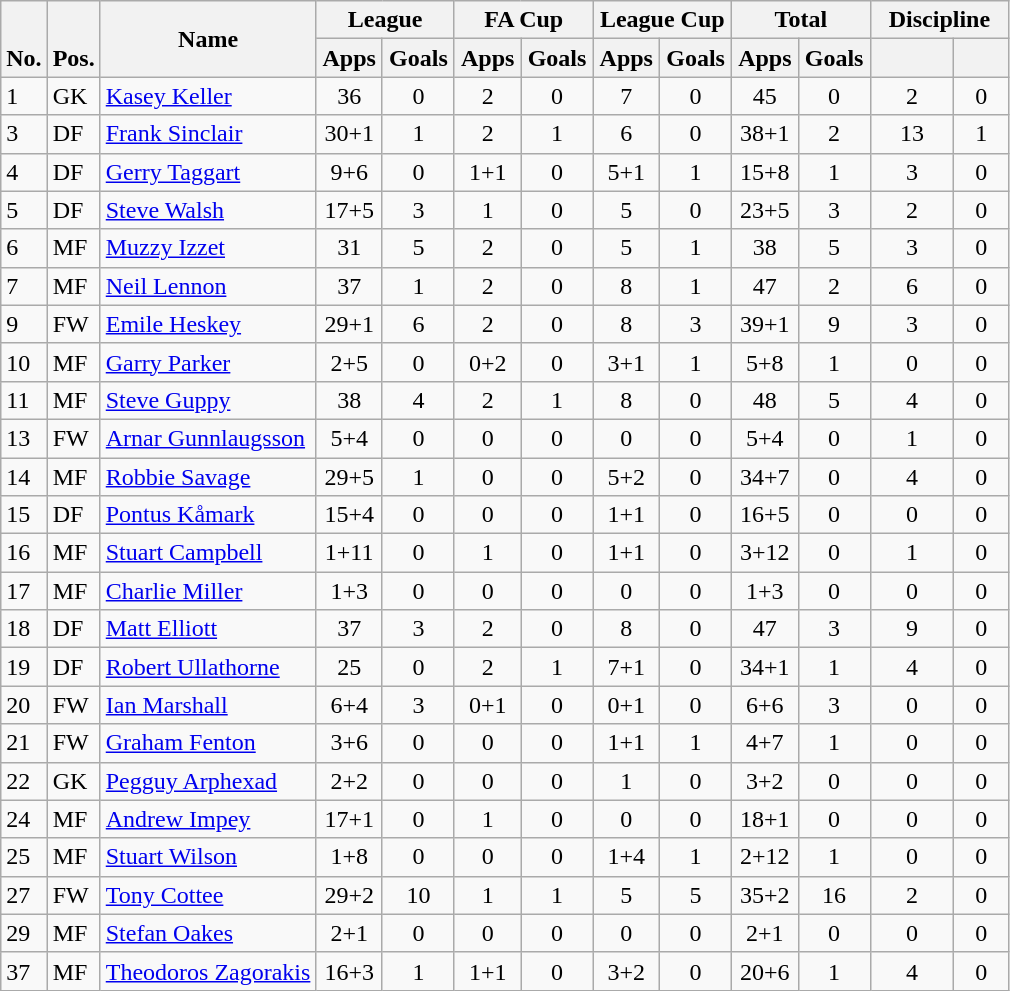<table class="wikitable" style="text-align:center">
<tr>
<th rowspan="2" style="vertical-align:bottom;">No.</th>
<th rowspan="2" style="vertical-align:bottom;">Pos.</th>
<th rowspan="2">Name</th>
<th colspan="2" style="width:85px;">League</th>
<th colspan="2" style="width:85px;">FA Cup</th>
<th colspan="2" style="width:85px;">League Cup</th>
<th colspan="2" style="width:85px;">Total</th>
<th colspan="2" style="width:85px;">Discipline</th>
</tr>
<tr>
<th>Apps</th>
<th>Goals</th>
<th>Apps</th>
<th>Goals</th>
<th>Apps</th>
<th>Goals</th>
<th>Apps</th>
<th>Goals</th>
<th></th>
<th></th>
</tr>
<tr>
<td align="left">1</td>
<td align="left">GK</td>
<td align="left"> <a href='#'>Kasey Keller</a></td>
<td>36</td>
<td>0</td>
<td>2</td>
<td>0</td>
<td>7</td>
<td>0</td>
<td>45</td>
<td>0</td>
<td>2</td>
<td>0</td>
</tr>
<tr>
<td align="left">3</td>
<td align="left">DF</td>
<td align="left"> <a href='#'>Frank Sinclair</a></td>
<td>30+1</td>
<td>1</td>
<td>2</td>
<td>1</td>
<td>6</td>
<td>0</td>
<td>38+1</td>
<td>2</td>
<td>13</td>
<td>1</td>
</tr>
<tr>
<td align="left">4</td>
<td align="left">DF</td>
<td align="left"> <a href='#'>Gerry Taggart</a></td>
<td>9+6</td>
<td>0</td>
<td>1+1</td>
<td>0</td>
<td>5+1</td>
<td>1</td>
<td>15+8</td>
<td>1</td>
<td>3</td>
<td>0</td>
</tr>
<tr>
<td align="left">5</td>
<td align="left">DF</td>
<td align="left"> <a href='#'>Steve Walsh</a></td>
<td>17+5</td>
<td>3</td>
<td>1</td>
<td>0</td>
<td>5</td>
<td>0</td>
<td>23+5</td>
<td>3</td>
<td>2</td>
<td>0</td>
</tr>
<tr>
<td align="left">6</td>
<td align="left">MF</td>
<td align="left"> <a href='#'>Muzzy Izzet</a></td>
<td>31</td>
<td>5</td>
<td>2</td>
<td>0</td>
<td>5</td>
<td>1</td>
<td>38</td>
<td>5</td>
<td>3</td>
<td>0</td>
</tr>
<tr>
<td align="left">7</td>
<td align="left">MF</td>
<td align="left"> <a href='#'>Neil Lennon</a></td>
<td>37</td>
<td>1</td>
<td>2</td>
<td>0</td>
<td>8</td>
<td>1</td>
<td>47</td>
<td>2</td>
<td>6</td>
<td>0</td>
</tr>
<tr>
<td align="left">9</td>
<td align="left">FW</td>
<td align="left"> <a href='#'>Emile Heskey</a></td>
<td>29+1</td>
<td>6</td>
<td>2</td>
<td>0</td>
<td>8</td>
<td>3</td>
<td>39+1</td>
<td>9</td>
<td>3</td>
<td>0</td>
</tr>
<tr>
<td align="left">10</td>
<td align="left">MF</td>
<td align="left"> <a href='#'>Garry Parker</a></td>
<td>2+5</td>
<td>0</td>
<td>0+2</td>
<td>0</td>
<td>3+1</td>
<td>1</td>
<td>5+8</td>
<td>1</td>
<td>0</td>
<td>0</td>
</tr>
<tr>
<td align="left">11</td>
<td align="left">MF</td>
<td align="left"> <a href='#'>Steve Guppy</a></td>
<td>38</td>
<td>4</td>
<td>2</td>
<td>1</td>
<td>8</td>
<td>0</td>
<td>48</td>
<td>5</td>
<td>4</td>
<td>0</td>
</tr>
<tr>
<td align="left">13</td>
<td align="left">FW</td>
<td align="left"> <a href='#'>Arnar Gunnlaugsson</a></td>
<td>5+4</td>
<td>0</td>
<td>0</td>
<td>0</td>
<td>0</td>
<td>0</td>
<td>5+4</td>
<td>0</td>
<td>1</td>
<td>0</td>
</tr>
<tr>
<td align="left">14</td>
<td align="left">MF</td>
<td align="left"> <a href='#'>Robbie Savage</a></td>
<td>29+5</td>
<td>1</td>
<td>0</td>
<td>0</td>
<td>5+2</td>
<td>0</td>
<td>34+7</td>
<td>0</td>
<td>4</td>
<td>0</td>
</tr>
<tr>
<td align="left">15</td>
<td align="left">DF</td>
<td align="left"> <a href='#'>Pontus Kåmark</a></td>
<td>15+4</td>
<td>0</td>
<td>0</td>
<td>0</td>
<td>1+1</td>
<td>0</td>
<td>16+5</td>
<td>0</td>
<td>0</td>
<td>0</td>
</tr>
<tr>
<td align="left">16</td>
<td align="left">MF</td>
<td align="left"> <a href='#'>Stuart Campbell</a></td>
<td>1+11</td>
<td>0</td>
<td>1</td>
<td>0</td>
<td>1+1</td>
<td>0</td>
<td>3+12</td>
<td>0</td>
<td>1</td>
<td>0</td>
</tr>
<tr>
<td align="left">17</td>
<td align="left">MF</td>
<td align="left"> <a href='#'>Charlie Miller</a></td>
<td>1+3</td>
<td>0</td>
<td>0</td>
<td>0</td>
<td>0</td>
<td>0</td>
<td>1+3</td>
<td>0</td>
<td>0</td>
<td>0</td>
</tr>
<tr>
<td align="left">18</td>
<td align="left">DF</td>
<td align="left"> <a href='#'>Matt Elliott</a></td>
<td>37</td>
<td>3</td>
<td>2</td>
<td>0</td>
<td>8</td>
<td>0</td>
<td>47</td>
<td>3</td>
<td>9</td>
<td>0</td>
</tr>
<tr>
<td align="left">19</td>
<td align="left">DF</td>
<td align="left"> <a href='#'>Robert Ullathorne</a></td>
<td>25</td>
<td>0</td>
<td>2</td>
<td>1</td>
<td>7+1</td>
<td>0</td>
<td>34+1</td>
<td>1</td>
<td>4</td>
<td>0</td>
</tr>
<tr>
<td align="left">20</td>
<td align="left">FW</td>
<td align="left"> <a href='#'>Ian Marshall</a></td>
<td>6+4</td>
<td>3</td>
<td>0+1</td>
<td>0</td>
<td>0+1</td>
<td>0</td>
<td>6+6</td>
<td>3</td>
<td>0</td>
<td>0</td>
</tr>
<tr>
<td align="left">21</td>
<td align="left">FW</td>
<td align="left"> <a href='#'>Graham Fenton</a></td>
<td>3+6</td>
<td>0</td>
<td>0</td>
<td>0</td>
<td>1+1</td>
<td>1</td>
<td>4+7</td>
<td>1</td>
<td>0</td>
<td>0</td>
</tr>
<tr>
<td align="left">22</td>
<td align="left">GK</td>
<td align="left"> <a href='#'>Pegguy Arphexad</a></td>
<td>2+2</td>
<td>0</td>
<td>0</td>
<td>0</td>
<td>1</td>
<td>0</td>
<td>3+2</td>
<td>0</td>
<td>0</td>
<td>0</td>
</tr>
<tr>
<td align="left">24</td>
<td align="left">MF</td>
<td align="left"> <a href='#'>Andrew Impey</a></td>
<td>17+1</td>
<td>0</td>
<td>1</td>
<td>0</td>
<td>0</td>
<td>0</td>
<td>18+1</td>
<td>0</td>
<td>0</td>
<td>0</td>
</tr>
<tr>
<td align="left">25</td>
<td align="left">MF</td>
<td align="left"> <a href='#'>Stuart Wilson</a></td>
<td>1+8</td>
<td>0</td>
<td>0</td>
<td>0</td>
<td>1+4</td>
<td>1</td>
<td>2+12</td>
<td>1</td>
<td>0</td>
<td>0</td>
</tr>
<tr>
<td align="left">27</td>
<td align="left">FW</td>
<td align="left"> <a href='#'>Tony Cottee</a></td>
<td>29+2</td>
<td>10</td>
<td>1</td>
<td>1</td>
<td>5</td>
<td>5</td>
<td>35+2</td>
<td>16</td>
<td>2</td>
<td>0</td>
</tr>
<tr>
<td align="left">29</td>
<td align="left">MF</td>
<td align="left"> <a href='#'>Stefan Oakes</a></td>
<td>2+1</td>
<td>0</td>
<td>0</td>
<td>0</td>
<td>0</td>
<td>0</td>
<td>2+1</td>
<td>0</td>
<td>0</td>
<td>0</td>
</tr>
<tr>
<td align="left">37</td>
<td align="left">MF</td>
<td align="left"> <a href='#'>Theodoros Zagorakis</a></td>
<td>16+3</td>
<td>1</td>
<td>1+1</td>
<td>0</td>
<td>3+2</td>
<td>0</td>
<td>20+6</td>
<td>1</td>
<td>4</td>
<td>0</td>
</tr>
</table>
